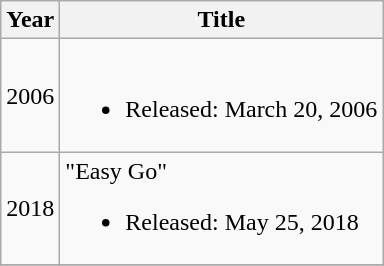<table class="wikitable">
<tr>
<th>Year</th>
<th>Title</th>
</tr>
<tr>
<td>2006</td>
<td><br><ul><li>Released: March 20, 2006</li></ul></td>
</tr>
<tr>
<td>2018</td>
<td>"Easy Go"<br><ul><li>Released: May 25, 2018</li></ul></td>
</tr>
<tr>
</tr>
</table>
